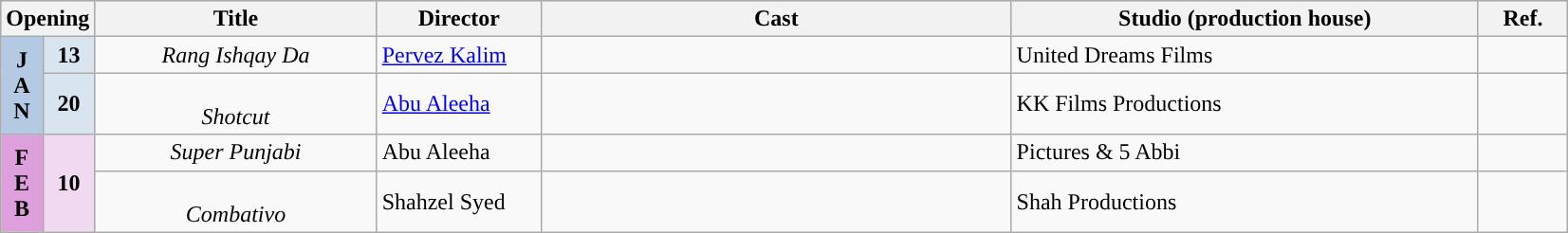<table class="wikitable">
<tr style="background:#b0e0e6; text-align:center;">
<th colspan="2" style="width:6%;"><strong>Opening</strong></th>
<th style="width:18%;"><strong>Title</strong></th>
<th style="width:10.5%;"><strong>Director</strong></th>
<th style="width:30%;"><strong>Cast</strong></th>
<th>Studio (production house)</th>
<th>Ref.</th>
</tr>
<tr January>
<td rowspan="2" style="text-align:center; background:#b4cae3;" textcolor:#000;"><strong>J<br>A<br>N</strong></td>
<td style="text-align:center;background:#d9e4f1;"><strong>13</strong></td>
<td style="text-align:center;"><em>Rang Ishqay Da</em></td>
<td><a href='#'>Pervez Kalim</a></td>
<td></td>
<td>United  Dreams Films</td>
<td></td>
</tr>
<tr>
<td style="text-align:center;background:#d9e4f1;"><strong>20</strong></td>
<td style="text-align:center;"><br><em>Shotcut</em></td>
<td><a href='#'>Abu Aleeha</a></td>
<td></td>
<td>KK Films Productions</td>
<td></td>
</tr>
<tr February>
<td rowspan="5" style="text-align:center; background:plum; textcolor:#000;"><strong>F<br>E<br>B</strong></td>
<td rowspan="5" style="text-align:center;background:#f1daf1;"><strong>10</strong></td>
<td style="text-align:center;"><em>Super Punjabi</em></td>
<td>Abu Aleeha</td>
<td></td>
<td>Pictures & 5 Abbi</td>
<td></td>
</tr>
<tr>
<td style="text-align:center;"><br><em>Combativo</em></td>
<td>Shahzel Syed</td>
<td></td>
<td>Shah Productions</td>
<td></td>
</tr>
</table>
